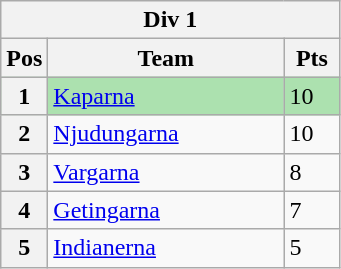<table class="wikitable">
<tr>
<th colspan="3">Div 1</th>
</tr>
<tr>
<th width=20>Pos</th>
<th width=150>Team</th>
<th width=30>Pts</th>
</tr>
<tr style="background:#ACE1AF;">
<th>1</th>
<td><a href='#'>Kaparna</a></td>
<td>10</td>
</tr>
<tr>
<th>2</th>
<td><a href='#'>Njudungarna</a></td>
<td>10</td>
</tr>
<tr>
<th>3</th>
<td><a href='#'>Vargarna</a></td>
<td>8</td>
</tr>
<tr>
<th>4</th>
<td><a href='#'>Getingarna</a></td>
<td>7</td>
</tr>
<tr>
<th>5</th>
<td><a href='#'>Indianerna</a></td>
<td>5</td>
</tr>
</table>
